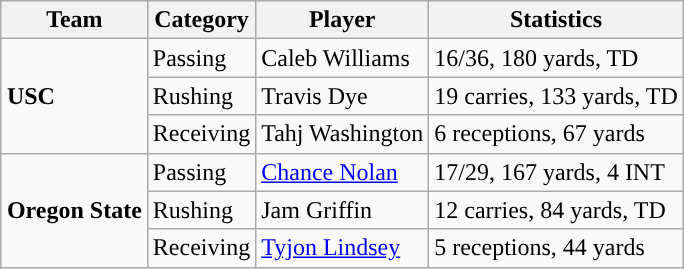<table class="wikitable" style="float: right;">
<tr>
<th>Team</th>
<th>Category</th>
<th>Player</th>
<th>Statistics</th>
</tr>
<tr>
<td rowspan=3><strong>USC</strong></td>
<td>Passing</td>
<td>Caleb Williams</td>
<td>16/36, 180 yards, TD</td>
</tr>
<tr>
<td>Rushing</td>
<td>Travis Dye</td>
<td>19 carries, 133 yards, TD</td>
</tr>
<tr>
<td>Receiving</td>
<td>Tahj Washington</td>
<td>6 receptions, 67 yards</td>
</tr>
<tr>
<td rowspan=3><strong>Oregon State</strong></td>
<td>Passing</td>
<td><a href='#'>Chance Nolan</a></td>
<td>17/29, 167 yards, 4 INT</td>
</tr>
<tr>
<td>Rushing</td>
<td>Jam Griffin</td>
<td>12 carries, 84 yards, TD</td>
</tr>
<tr>
<td>Receiving</td>
<td><a href='#'>Tyjon Lindsey</a></td>
<td>5 receptions, 44 yards</td>
</tr>
</table>
